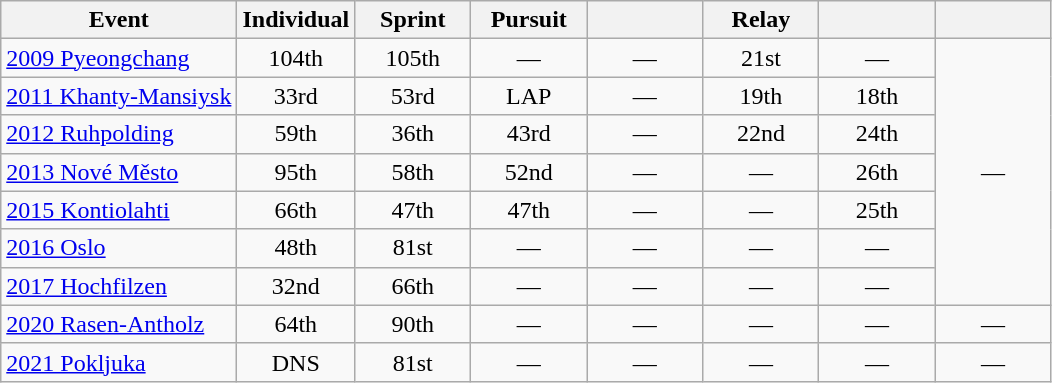<table class="wikitable" style="text-align: center;">
<tr ">
<th>Event</th>
<th style="width:70px;">Individual</th>
<th style="width:70px;">Sprint</th>
<th style="width:70px;">Pursuit</th>
<th style="width:70px;"></th>
<th style="width:70px;">Relay</th>
<th style="width:70px;"></th>
<th style="width:70px;"></th>
</tr>
<tr>
<td align=left> <a href='#'>2009 Pyeongchang</a></td>
<td>104th</td>
<td>105th</td>
<td>—</td>
<td>—</td>
<td>21st</td>
<td>—</td>
<td rowspan="7">—</td>
</tr>
<tr>
<td align=left> <a href='#'>2011 Khanty-Mansiysk</a></td>
<td>33rd</td>
<td>53rd</td>
<td>LAP</td>
<td>—</td>
<td>19th</td>
<td>18th</td>
</tr>
<tr>
<td align=left> <a href='#'>2012 Ruhpolding</a></td>
<td>59th</td>
<td>36th</td>
<td>43rd</td>
<td>—</td>
<td>22nd</td>
<td>24th</td>
</tr>
<tr>
<td align=left> <a href='#'>2013 Nové Město</a></td>
<td>95th</td>
<td>58th</td>
<td>52nd</td>
<td>—</td>
<td>—</td>
<td>26th</td>
</tr>
<tr>
<td align=left> <a href='#'>2015 Kontiolahti</a></td>
<td>66th</td>
<td>47th</td>
<td>47th</td>
<td>—</td>
<td>—</td>
<td>25th</td>
</tr>
<tr>
<td align=left> <a href='#'>2016 Oslo</a></td>
<td>48th</td>
<td>81st</td>
<td>—</td>
<td>—</td>
<td>—</td>
<td>—</td>
</tr>
<tr>
<td align="left"> <a href='#'>2017 Hochfilzen</a></td>
<td>32nd</td>
<td>66th</td>
<td>—</td>
<td>—</td>
<td>—</td>
<td>—</td>
</tr>
<tr>
<td align=left> <a href='#'>2020 Rasen-Antholz</a></td>
<td>64th</td>
<td>90th</td>
<td>—</td>
<td>—</td>
<td>—</td>
<td>—</td>
<td>—</td>
</tr>
<tr>
<td align=left> <a href='#'>2021 Pokljuka</a></td>
<td>DNS</td>
<td>81st</td>
<td>—</td>
<td>—</td>
<td>—</td>
<td>—</td>
<td>—</td>
</tr>
</table>
